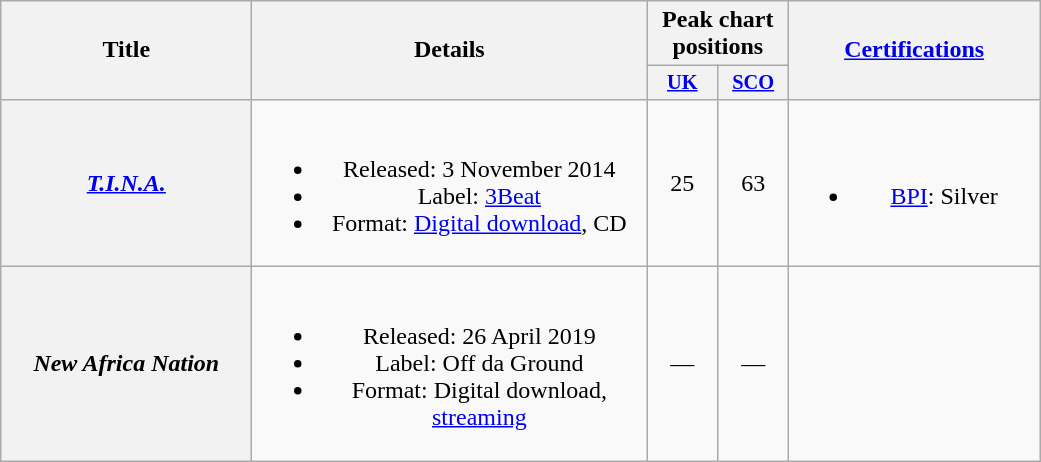<table class="wikitable plainrowheaders" style="text-align:center;">
<tr>
<th scope="col" rowspan="2" style="width:10em;">Title</th>
<th scope="col" rowspan="2" style="width:16em;">Details</th>
<th scope="col" colspan="2">Peak chart positions</th>
<th scope="col" rowspan="2" style="width:10em;"><a href='#'>Certifications</a></th>
</tr>
<tr>
<th scope="col" style="width:3em;font-size:85%;"><a href='#'>UK</a><br></th>
<th scope="col" style="width:3em;font-size:85%;"><a href='#'>SCO</a><br></th>
</tr>
<tr>
<th scope="row"><em><a href='#'>T.I.N.A.</a></em></th>
<td><br><ul><li>Released: 3 November 2014</li><li>Label: <a href='#'>3Beat</a></li><li>Format: <a href='#'>Digital download</a>, CD</li></ul></td>
<td>25</td>
<td>63</td>
<td><br><ul><li><a href='#'>BPI</a>: Silver</li></ul></td>
</tr>
<tr>
<th scope="row"><em>New Africa Nation</em></th>
<td><br><ul><li>Released: 26 April 2019</li><li>Label: Off da Ground</li><li>Format: Digital download, <a href='#'>streaming</a></li></ul></td>
<td>—</td>
<td>—</td>
<td></td>
</tr>
</table>
